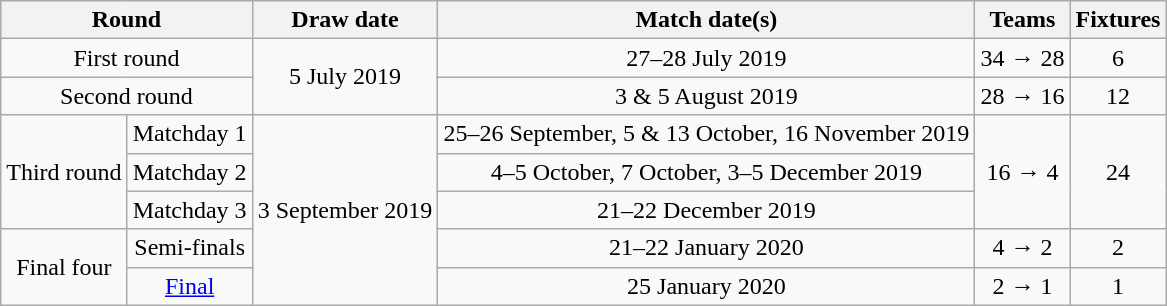<table class="wikitable" style="text-align:center;">
<tr>
<th colspan=2>Round</th>
<th>Draw date</th>
<th>Match date(s)</th>
<th>Teams</th>
<th>Fixtures</th>
</tr>
<tr>
<td colspan=2>First round</td>
<td rowspan=2>5 July 2019</td>
<td>27–28 July 2019</td>
<td>34 → 28</td>
<td>6</td>
</tr>
<tr>
<td colspan=2>Second round</td>
<td>3 & 5 August 2019</td>
<td>28 → 16</td>
<td>12</td>
</tr>
<tr>
<td rowspan=3>Third round</td>
<td>Matchday 1</td>
<td rowspan=5>3 September 2019</td>
<td>25–26 September, 5 & 13 October, 16 November 2019</td>
<td rowspan=3>16 → 4</td>
<td rowspan=3>24</td>
</tr>
<tr>
<td>Matchday 2</td>
<td>4–5 October, 7 October, 3–5 December 2019</td>
</tr>
<tr>
<td>Matchday 3</td>
<td>21–22 December 2019</td>
</tr>
<tr>
<td rowspan=2>Final four</td>
<td>Semi-finals</td>
<td>21–22 January 2020</td>
<td>4 → 2</td>
<td>2</td>
</tr>
<tr>
<td><a href='#'>Final</a></td>
<td>25 January 2020</td>
<td>2 → 1</td>
<td>1</td>
</tr>
</table>
